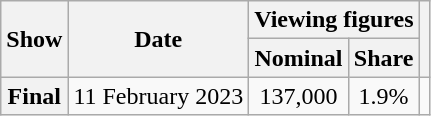<table class="wikitable plainrowheaders sortable" style="text-align:center">
<tr>
<th rowspan="2" scope="col">Show</th>
<th rowspan="2" scope="col">Date</th>
<th colspan="2" scope="col">Viewing figures</th>
<th rowspan="2" class="unsortable" scope="col"></th>
</tr>
<tr>
<th scope="col">Nominal</th>
<th scope="col">Share</th>
</tr>
<tr>
<th scope="row">Final</th>
<td>11 February 2023</td>
<td>137,000</td>
<td>1.9%</td>
<td></td>
</tr>
</table>
